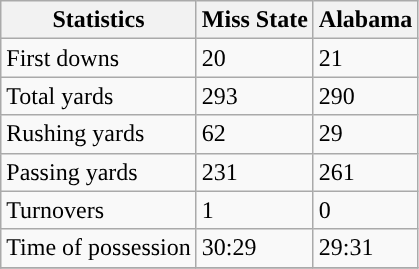<table class="wikitable" style="float: left;">
<tr>
<th>Statistics</th>
<th>Miss State</th>
<th>Alabama</th>
</tr>
<tr>
<td>First downs</td>
<td>20</td>
<td>21</td>
</tr>
<tr>
<td>Total yards</td>
<td>293</td>
<td>290</td>
</tr>
<tr>
<td>Rushing yards</td>
<td>62</td>
<td>29</td>
</tr>
<tr>
<td>Passing yards</td>
<td>231</td>
<td>261</td>
</tr>
<tr>
<td>Turnovers</td>
<td>1</td>
<td>0</td>
</tr>
<tr>
<td>Time of possession</td>
<td>30:29</td>
<td>29:31</td>
</tr>
<tr>
</tr>
</table>
